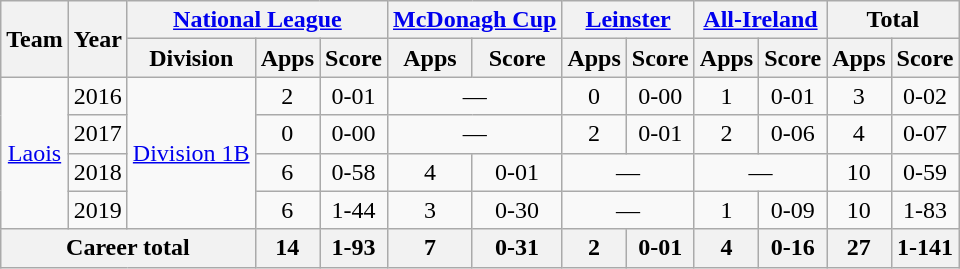<table class="wikitable" style="text-align:center">
<tr>
<th rowspan="2">Team</th>
<th rowspan="2">Year</th>
<th colspan="3"><a href='#'>National League</a></th>
<th colspan="2"><a href='#'>McDonagh Cup</a></th>
<th colspan="2"><a href='#'>Leinster</a></th>
<th colspan="2"><a href='#'>All-Ireland</a></th>
<th colspan="2">Total</th>
</tr>
<tr>
<th>Division</th>
<th>Apps</th>
<th>Score</th>
<th>Apps</th>
<th>Score</th>
<th>Apps</th>
<th>Score</th>
<th>Apps</th>
<th>Score</th>
<th>Apps</th>
<th>Score</th>
</tr>
<tr>
<td rowspan="4"><a href='#'>Laois</a></td>
<td>2016</td>
<td rowspan="4"><a href='#'>Division 1B</a></td>
<td>2</td>
<td>0-01</td>
<td colspan=2>—</td>
<td>0</td>
<td>0-00</td>
<td>1</td>
<td>0-01</td>
<td>3</td>
<td>0-02</td>
</tr>
<tr>
<td>2017</td>
<td>0</td>
<td>0-00</td>
<td colspan=2>—</td>
<td>2</td>
<td>0-01</td>
<td>2</td>
<td>0-06</td>
<td>4</td>
<td>0-07</td>
</tr>
<tr>
<td>2018</td>
<td>6</td>
<td>0-58</td>
<td>4</td>
<td>0-01</td>
<td colspan=2>—</td>
<td colspan=2>—</td>
<td>10</td>
<td>0-59</td>
</tr>
<tr>
<td>2019</td>
<td>6</td>
<td>1-44</td>
<td>3</td>
<td>0-30</td>
<td colspan=2>—</td>
<td>1</td>
<td>0-09</td>
<td>10</td>
<td>1-83</td>
</tr>
<tr>
<th colspan="3">Career total</th>
<th>14</th>
<th>1-93</th>
<th>7</th>
<th>0-31</th>
<th>2</th>
<th>0-01</th>
<th>4</th>
<th>0-16</th>
<th>27</th>
<th>1-141</th>
</tr>
</table>
